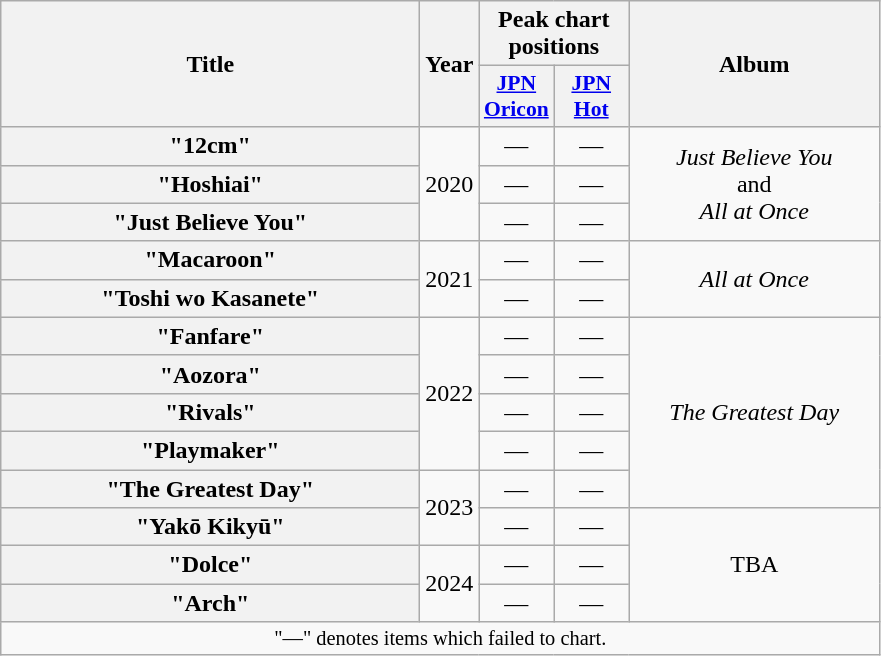<table class="wikitable plainrowheaders" style="text-align:center;">
<tr>
<th scope="col" rowspan="2" style="width:17em;">Title</th>
<th scope="col" rowspan="2" style="width:1em;">Year</th>
<th scope="col" colspan="2">Peak chart positions</th>
<th scope="col" rowspan="2" style="width:10em;">Album</th>
</tr>
<tr>
<th scope="col" style="width:3em;font-size:90%;"><a href='#'>JPN<br>Oricon</a><br></th>
<th scope="col" style="width:3em;font-size:90%;"><a href='#'>JPN<br>Hot</a><br></th>
</tr>
<tr>
<th scope="row">"12cm"</th>
<td rowspan="3">2020</td>
<td>—</td>
<td>—</td>
<td rowspan="3"><em>Just Believe You</em><br>and<br><em>All at Once</em></td>
</tr>
<tr>
<th scope="row">"Hoshiai"</th>
<td>—</td>
<td>—</td>
</tr>
<tr>
<th scope="row">"Just Believe You"</th>
<td>—</td>
<td>—</td>
</tr>
<tr>
<th scope="row">"Macaroon" </th>
<td rowspan="2">2021</td>
<td>—</td>
<td>—</td>
<td rowspan="2"><em>All at Once</em></td>
</tr>
<tr>
<th scope="row">"Toshi wo Kasanete" </th>
<td>—</td>
<td>—</td>
</tr>
<tr>
<th scope="row">"Fanfare"</th>
<td rowspan="4">2022</td>
<td>—</td>
<td>—</td>
<td rowspan="5"><em>The Greatest Day</em></td>
</tr>
<tr>
<th scope="row">"Aozora"</th>
<td>—</td>
<td>—</td>
</tr>
<tr>
<th scope="row">"Rivals"</th>
<td>—</td>
<td>—</td>
</tr>
<tr>
<th scope="row">"Playmaker"</th>
<td>—</td>
<td>—</td>
</tr>
<tr>
<th scope="row">"The Greatest Day"</th>
<td rowspan="2">2023</td>
<td>—</td>
<td>—</td>
</tr>
<tr>
<th scope="row">"Yakō Kikyū"</th>
<td>—</td>
<td>—</td>
<td rowspan="3">TBA</td>
</tr>
<tr>
<th scope="row">"Dolce"</th>
<td rowspan="2">2024</td>
<td>—</td>
<td>—</td>
</tr>
<tr>
<th scope="row">"Arch"</th>
<td>—</td>
<td>—</td>
</tr>
<tr>
<td colspan="5" style="font-size:85%;">"—" denotes items which failed to chart.</td>
</tr>
</table>
